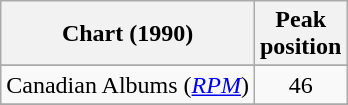<table class="wikitable plainrowheaders sortable" border="1">
<tr>
<th scope="col">Chart (1990)</th>
<th scope="col">Peak<br>position</th>
</tr>
<tr>
</tr>
<tr>
</tr>
<tr>
<td>Canadian Albums (<em><a href='#'>RPM</a></em>)</td>
<td style="text-align:center;">46</td>
</tr>
<tr>
</tr>
<tr>
</tr>
<tr>
</tr>
<tr>
</tr>
<tr>
</tr>
<tr>
</tr>
<tr>
</tr>
<tr>
</tr>
</table>
